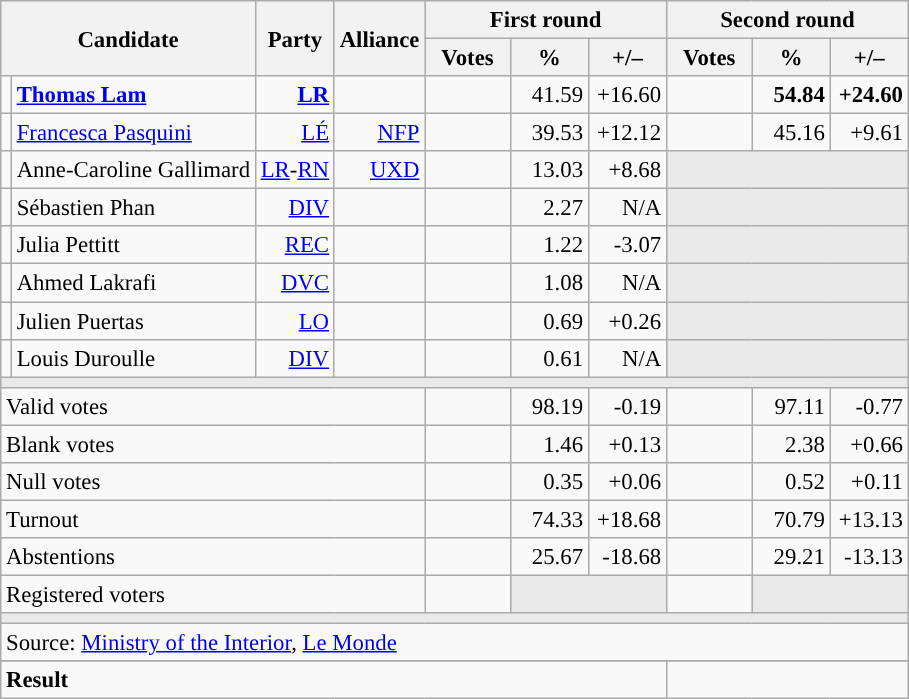<table class="wikitable" style="text-align:right;font-size:95%;">
<tr>
<th rowspan="2" colspan="2">Candidate</th>
<th rowspan="2">Party</th>
<th rowspan="2">Alliance</th>
<th colspan="3">First round</th>
<th colspan="3">Second round</th>
</tr>
<tr>
<th style="width:50px;">Votes</th>
<th style="width:45px;">%</th>
<th style="width:45px;">+/–</th>
<th style="width:50px;">Votes</th>
<th style="width:45px;">%</th>
<th style="width:45px;">+/–</th>
</tr>
<tr>
<td style="color:inherit;background:"></td>
<td style="text-align:left;"><strong><a href='#'>Thomas Lam</a></strong></td>
<td><a href='#'><strong>LR</strong></a></td>
<td></td>
<td></td>
<td>41.59</td>
<td>+16.60</td>
<td><strong></strong></td>
<td><strong>54.84</strong></td>
<td><strong>+24.60</strong></td>
</tr>
<tr>
<td style="color:inherit;background:"></td>
<td style="text-align:left;"><a href='#'>Francesca Pasquini</a></td>
<td><a href='#'>LÉ</a></td>
<td><a href='#'>NFP</a></td>
<td></td>
<td>39.53</td>
<td>+12.12</td>
<td></td>
<td>45.16</td>
<td>+9.61</td>
</tr>
<tr>
<td style="color:inherit;background:"></td>
<td style="text-align:left;">Anne-Caroline Gallimard</td>
<td><a href='#'>LR</a>-<a href='#'>RN</a></td>
<td><a href='#'>UXD</a></td>
<td></td>
<td>13.03</td>
<td>+8.68</td>
<td colspan="3" style="background:#E9E9E9;"></td>
</tr>
<tr>
<td style="color:inherit;background:"></td>
<td style="text-align:left;">Sébastien Phan</td>
<td><a href='#'>DIV</a></td>
<td></td>
<td></td>
<td>2.27</td>
<td>N/A</td>
<td colspan="3" style="background:#E9E9E9;"></td>
</tr>
<tr>
<td style="color:inherit;background:"></td>
<td style="text-align:left;">Julia Pettitt</td>
<td><a href='#'>REC</a></td>
<td></td>
<td></td>
<td>1.22</td>
<td>-3.07</td>
<td colspan="3" style="background:#E9E9E9;"></td>
</tr>
<tr>
<td style="color:inherit;background:"></td>
<td style="text-align:left;">Ahmed Lakrafi</td>
<td><a href='#'>DVC</a></td>
<td></td>
<td></td>
<td>1.08</td>
<td>N/A</td>
<td colspan="3" style="background:#E9E9E9;"></td>
</tr>
<tr>
<td style="color:inherit;background:"></td>
<td style="text-align:left;">Julien Puertas</td>
<td><a href='#'>LO</a></td>
<td></td>
<td></td>
<td>0.69</td>
<td>+0.26</td>
<td colspan="3" style="background:#E9E9E9;"></td>
</tr>
<tr>
<td style="color:inherit;background:"></td>
<td style="text-align:left;">Louis Duroulle</td>
<td><a href='#'>DIV</a></td>
<td></td>
<td></td>
<td>0.61</td>
<td>N/A</td>
<td colspan="3" style="background:#E9E9E9;"></td>
</tr>
<tr>
<td colspan="10" style="background:#E9E9E9;"></td>
</tr>
<tr>
<td colspan="4" style="text-align:left;">Valid votes</td>
<td></td>
<td>98.19</td>
<td>-0.19</td>
<td></td>
<td>97.11</td>
<td>-0.77</td>
</tr>
<tr>
<td colspan="4" style="text-align:left;">Blank votes</td>
<td></td>
<td>1.46</td>
<td>+0.13</td>
<td></td>
<td>2.38</td>
<td>+0.66</td>
</tr>
<tr>
<td colspan="4" style="text-align:left;">Null votes</td>
<td></td>
<td>0.35</td>
<td>+0.06</td>
<td></td>
<td>0.52</td>
<td>+0.11</td>
</tr>
<tr>
<td colspan="4" style="text-align:left;">Turnout</td>
<td></td>
<td>74.33</td>
<td>+18.68</td>
<td></td>
<td>70.79</td>
<td>+13.13</td>
</tr>
<tr>
<td colspan="4" style="text-align:left;">Abstentions</td>
<td></td>
<td>25.67</td>
<td>-18.68</td>
<td></td>
<td>29.21</td>
<td>-13.13</td>
</tr>
<tr>
<td colspan="4" style="text-align:left;">Registered voters</td>
<td></td>
<td colspan="2" style="background:#E9E9E9;"></td>
<td></td>
<td colspan="2" style="background:#E9E9E9;"></td>
</tr>
<tr>
<td colspan="10" style="background:#E9E9E9;"></td>
</tr>
<tr>
<td colspan="10" style="text-align:left;">Source: <a href='#'>Ministry of the Interior</a>, <a href='#'>Le Monde</a></td>
</tr>
<tr>
</tr>
<tr style="font-weight:bold">
<td colspan="7" style="text-align:left;">Result</td>
<td colspan="7" style="background-color:"></td>
</tr>
</table>
